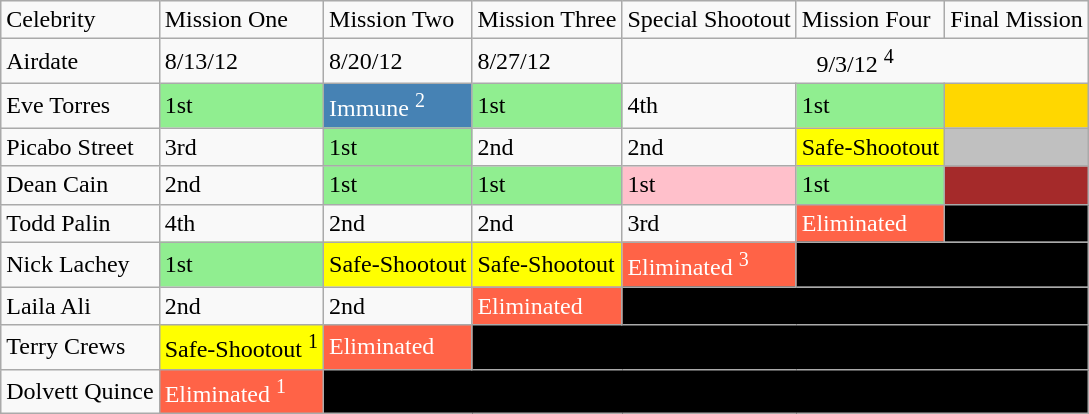<table class="wikitable">
<tr>
<td>Celebrity</td>
<td>Mission One</td>
<td>Mission Two</td>
<td>Mission Three</td>
<td>Special Shootout</td>
<td>Mission Four</td>
<td>Final Mission</td>
</tr>
<tr>
<td>Airdate</td>
<td>8/13/12</td>
<td>8/20/12</td>
<td>8/27/12</td>
<td colspan="3" style="text-align:center;">9/3/12 <sup>4</sup></td>
</tr>
<tr>
<td>Eve Torres</td>
<td style="background: lightgreen; color: black">1st</td>
<td style="background: steelblue; color: white">Immune <sup>2</sup></td>
<td style="background: lightgreen; color: black">1st</td>
<td>4th</td>
<td style="background: lightgreen; color: black">1st</td>
<td style="background: gold; color: black"></td>
</tr>
<tr>
<td>Picabo Street</td>
<td>3rd</td>
<td style="background: lightgreen; color: black">1st</td>
<td>2nd</td>
<td>2nd</td>
<td style="background: yellow; color: Black">Safe-Shootout</td>
<td style="background: silver; color: black"></td>
</tr>
<tr>
<td>Dean Cain</td>
<td>2nd</td>
<td style="background: lightgreen; color: black">1st</td>
<td style="background: lightgreen; color: black">1st</td>
<td style="background: Pink; color: Black">1st</td>
<td style="background: lightgreen; color: black">1st</td>
<td style="background: brown; color: White"></td>
</tr>
<tr>
<td>Todd Palin</td>
<td>4th</td>
<td>2nd</td>
<td>2nd</td>
<td>3rd</td>
<td style="background: tomato; color: white">Eliminated</td>
<td style="background:Black; color:white;"></td>
</tr>
<tr>
<td>Nick Lachey</td>
<td style="background: lightgreen; color: black">1st</td>
<td style="background: Yellow; color: Black">Safe-Shootout</td>
<td style="background: Yellow; color: Black">Safe-Shootout</td>
<td style="background: tomato; color: white">Eliminated <sup>3</sup></td>
<td colspan="2" style="background: Black; color: white"></td>
</tr>
<tr>
<td>Laila Ali</td>
<td>2nd</td>
<td>2nd</td>
<td style="background: tomato; color: white">Eliminated</td>
<td colspan="3" style="background: Black; color: white"></td>
</tr>
<tr>
<td>Terry Crews</td>
<td style="background: Yellow; color: Black">Safe-Shootout <sup>1</sup></td>
<td style="background: tomato; color: white">Eliminated</td>
<td colspan="4" style="background: Black; color: white"></td>
</tr>
<tr>
<td>Dolvett Quince</td>
<td style="background: tomato; color: white">Eliminated <sup>1</sup></td>
<td colspan="5" style="background: Black; color: white"></td>
</tr>
</table>
